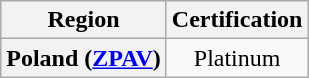<table class="wikitable plainrowheaders" style="text-align:center">
<tr>
<th scope="col">Region</th>
<th scope="col">Certification</th>
</tr>
<tr>
<th scope="row">Poland (<a href='#'>ZPAV</a>)</th>
<td>Platinum</td>
</tr>
</table>
